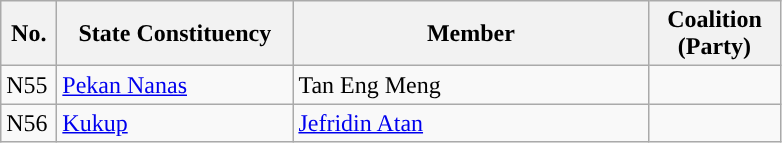<table class="wikitable sortable">
<tr>
<th width="30">No.</th>
<th width="150">State Constituency</th>
<th width="230">Member</th>
<th width="80">Coalition (Party)</th>
</tr>
<tr>
<td>N55</td>
<td><a href='#'>Pekan Nanas</a></td>
<td>Tan Eng Meng</td>
<td></td>
</tr>
<tr>
<td>N56</td>
<td><a href='#'>Kukup</a></td>
<td><a href='#'>Jefridin Atan</a></td>
<td></td>
</tr>
</table>
